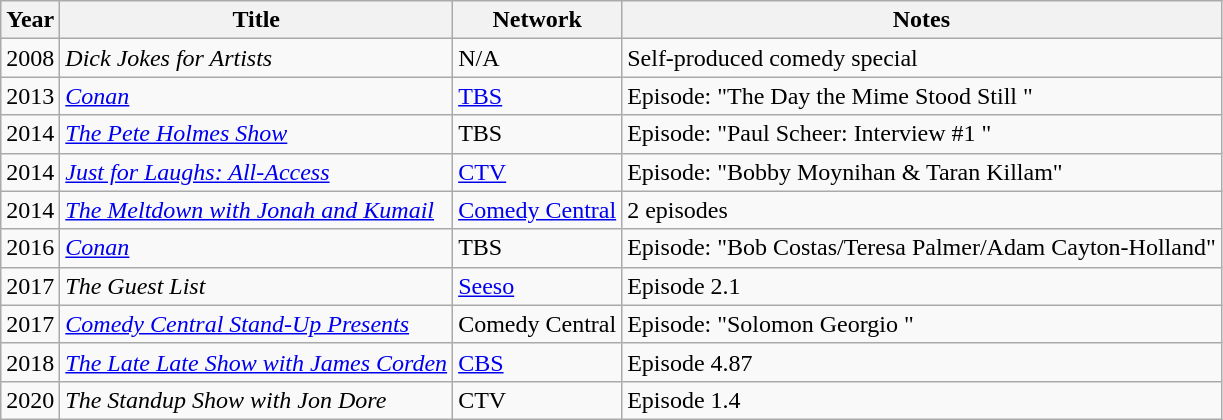<table class="wikitable sortable">
<tr>
<th>Year</th>
<th>Title</th>
<th class="unsortable">Network</th>
<th class="unsortable">Notes</th>
</tr>
<tr>
<td>2008</td>
<td><em>Dick Jokes for Artists</em></td>
<td>N/A</td>
<td>Self-produced comedy special</td>
</tr>
<tr>
<td>2013</td>
<td><em><a href='#'>Conan</a></em></td>
<td><a href='#'>TBS</a></td>
<td>Episode: "The Day the Mime Stood Still "</td>
</tr>
<tr>
<td>2014</td>
<td><em><a href='#'>The Pete Holmes Show</a></em></td>
<td>TBS</td>
<td>Episode: "Paul Scheer: Interview #1 "</td>
</tr>
<tr>
<td>2014</td>
<td><em><a href='#'>Just for Laughs: All-Access</a></em></td>
<td><a href='#'>CTV</a></td>
<td>Episode: "Bobby Moynihan & Taran Killam"</td>
</tr>
<tr>
<td>2014</td>
<td data-sort-value="War at Home, The"><em><a href='#'>The Meltdown with Jonah and Kumail</a></em></td>
<td><a href='#'>Comedy Central</a></td>
<td>2 episodes</td>
</tr>
<tr>
<td>2016</td>
<td data-sort-value="Twenty-four"><em><a href='#'>Conan</a></em></td>
<td>TBS</td>
<td>Episode: "Bob Costas/Teresa Palmer/Adam Cayton-Holland"</td>
</tr>
<tr>
<td>2017</td>
<td data-sort-value="Pacific, The"><em>The Guest List</em></td>
<td><a href='#'>Seeso</a></td>
<td>Episode 2.1</td>
</tr>
<tr>
<td>2017</td>
<td><em><a href='#'>Comedy Central Stand-Up Presents</a></em></td>
<td>Comedy Central</td>
<td>Episode: "Solomon Georgio "</td>
</tr>
<tr>
<td>2018</td>
<td><em><a href='#'>The Late Late Show with James Corden</a></em></td>
<td><a href='#'>CBS</a></td>
<td>Episode 4.87</td>
</tr>
<tr>
<td>2020</td>
<td><em>The Standup Show with Jon Dore</em></td>
<td>CTV</td>
<td>Episode 1.4</td>
</tr>
</table>
